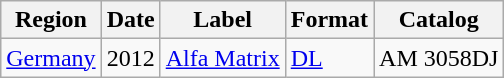<table class="wikitable">
<tr>
<th>Region</th>
<th>Date</th>
<th>Label</th>
<th>Format</th>
<th>Catalog</th>
</tr>
<tr>
<td><a href='#'>Germany</a></td>
<td>2012</td>
<td><a href='#'>Alfa Matrix</a></td>
<td><a href='#'>DL</a></td>
<td>AM 3058DJ</td>
</tr>
</table>
